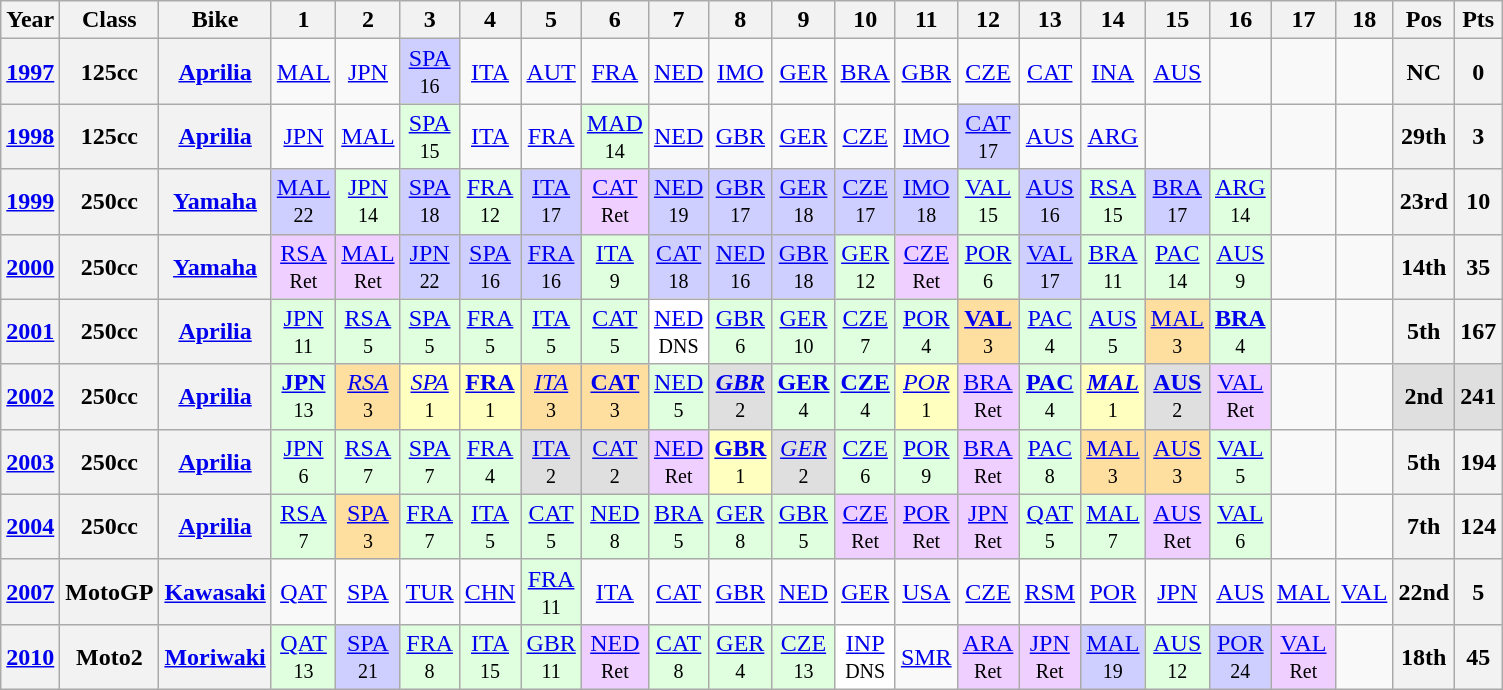<table class="wikitable" style="text-align:center">
<tr>
<th>Year</th>
<th>Class</th>
<th>Bike</th>
<th>1</th>
<th>2</th>
<th>3</th>
<th>4</th>
<th>5</th>
<th>6</th>
<th>7</th>
<th>8</th>
<th>9</th>
<th>10</th>
<th>11</th>
<th>12</th>
<th>13</th>
<th>14</th>
<th>15</th>
<th>16</th>
<th>17</th>
<th>18</th>
<th>Pos</th>
<th>Pts</th>
</tr>
<tr>
<th><a href='#'>1997</a></th>
<th>125cc</th>
<th><a href='#'>Aprilia</a></th>
<td><a href='#'>MAL</a></td>
<td><a href='#'>JPN</a></td>
<td style="background:#CFCFFF;"><a href='#'>SPA</a><br><small>16</small></td>
<td><a href='#'>ITA</a></td>
<td><a href='#'>AUT</a></td>
<td><a href='#'>FRA</a></td>
<td><a href='#'>NED</a></td>
<td><a href='#'>IMO</a></td>
<td><a href='#'>GER</a></td>
<td><a href='#'>BRA</a></td>
<td><a href='#'>GBR</a></td>
<td><a href='#'>CZE</a></td>
<td><a href='#'>CAT</a></td>
<td><a href='#'>INA</a></td>
<td><a href='#'>AUS</a></td>
<td></td>
<td></td>
<td></td>
<th>NC</th>
<th>0</th>
</tr>
<tr>
<th><a href='#'>1998</a></th>
<th>125cc</th>
<th><a href='#'>Aprilia</a></th>
<td><a href='#'>JPN</a></td>
<td><a href='#'>MAL</a></td>
<td style="background:#DFFFDF;"><a href='#'>SPA</a><br><small>15</small></td>
<td><a href='#'>ITA</a></td>
<td><a href='#'>FRA</a></td>
<td style="background:#DFFFDF;"><a href='#'>MAD</a><br><small>14</small></td>
<td><a href='#'>NED</a></td>
<td><a href='#'>GBR</a></td>
<td><a href='#'>GER</a></td>
<td><a href='#'>CZE</a></td>
<td><a href='#'>IMO</a></td>
<td style="background:#CFCFFF;"><a href='#'>CAT</a><br><small>17</small></td>
<td><a href='#'>AUS</a></td>
<td><a href='#'>ARG</a></td>
<td></td>
<td></td>
<td></td>
<td></td>
<th>29th</th>
<th>3</th>
</tr>
<tr>
<th><a href='#'>1999</a></th>
<th>250cc</th>
<th><a href='#'>Yamaha</a></th>
<td style="background:#CFCFFF;"><a href='#'>MAL</a><br><small>22</small></td>
<td style="background:#DFFFDF;"><a href='#'>JPN</a><br><small>14</small></td>
<td style="background:#CFCFFF;"><a href='#'>SPA</a><br><small>18</small></td>
<td style="background:#DFFFDF;"><a href='#'>FRA</a><br><small>12</small></td>
<td style="background:#CFCFFF;"><a href='#'>ITA</a><br><small>17</small></td>
<td style="background:#EFCFFF;"><a href='#'>CAT</a><br><small>Ret</small></td>
<td style="background:#CFCFFF;"><a href='#'>NED</a><br><small>19</small></td>
<td style="background:#CFCFFF;"><a href='#'>GBR</a><br><small>17</small></td>
<td style="background:#CFCFFF;"><a href='#'>GER</a><br><small>18</small></td>
<td style="background:#CFCFFF;"><a href='#'>CZE</a><br><small>17</small></td>
<td style="background:#CFCFFF;"><a href='#'>IMO</a><br><small>18</small></td>
<td style="background:#DFFFDF;"><a href='#'>VAL</a><br><small>15</small></td>
<td style="background:#CFCFFF;"><a href='#'>AUS</a><br><small>16</small></td>
<td style="background:#DFFFDF;"><a href='#'>RSA</a><br><small>15</small></td>
<td style="background:#CFCFFF;"><a href='#'>BRA</a><br><small>17</small></td>
<td style="background:#DFFFDF;"><a href='#'>ARG</a><br><small>14</small></td>
<td></td>
<td></td>
<th>23rd</th>
<th>10</th>
</tr>
<tr>
<th><a href='#'>2000</a></th>
<th>250cc</th>
<th><a href='#'>Yamaha</a></th>
<td style="background:#EFCFFF;"><a href='#'>RSA</a><br><small>Ret</small></td>
<td style="background:#EFCFFF;"><a href='#'>MAL</a><br><small>Ret</small></td>
<td style="background:#CFCFFF;"><a href='#'>JPN</a><br><small>22</small></td>
<td style="background:#CFCFFF;"><a href='#'>SPA</a><br><small>16</small></td>
<td style="background:#CFCFFF;"><a href='#'>FRA</a><br><small>16</small></td>
<td style="background:#DFFFDF;"><a href='#'>ITA</a><br><small>9</small></td>
<td style="background:#CFCFFF;"><a href='#'>CAT</a><br><small>18</small></td>
<td style="background:#CFCFFF;"><a href='#'>NED</a><br><small>16</small></td>
<td style="background:#CFCFFF;"><a href='#'>GBR</a><br><small>18</small></td>
<td style="background:#DFFFDF;"><a href='#'>GER</a><br><small>12</small></td>
<td style="background:#EFCFFF;"><a href='#'>CZE</a><br><small>Ret</small></td>
<td style="background:#DFFFDF;"><a href='#'>POR</a><br><small>6</small></td>
<td style="background:#CFCFFF;"><a href='#'>VAL</a><br><small>17</small></td>
<td style="background:#DFFFDF;"><a href='#'>BRA</a><br><small>11</small></td>
<td style="background:#DFFFDF;"><a href='#'>PAC</a><br><small>14</small></td>
<td style="background:#DFFFDF;"><a href='#'>AUS</a><br><small>9</small></td>
<td></td>
<td></td>
<th>14th</th>
<th>35</th>
</tr>
<tr>
<th><a href='#'>2001</a></th>
<th>250cc</th>
<th><a href='#'>Aprilia</a></th>
<td style="background:#DFFFDF;"><a href='#'>JPN</a><br><small>11</small></td>
<td style="background:#DFFFDF;"><a href='#'>RSA</a><br><small>5</small></td>
<td style="background:#DFFFDF;"><a href='#'>SPA</a><br><small>5</small></td>
<td style="background:#DFFFDF;"><a href='#'>FRA</a><br><small>5</small></td>
<td style="background:#DFFFDF;"><a href='#'>ITA</a><br><small>5</small></td>
<td style="background:#DFFFDF;"><a href='#'>CAT</a><br><small>5</small></td>
<td style="background:#ffffff;"><a href='#'>NED</a><br><small>DNS</small></td>
<td style="background:#DFFFDF;"><a href='#'>GBR</a><br><small>6</small></td>
<td style="background:#DFFFDF;"><a href='#'>GER</a><br><small>10</small></td>
<td style="background:#DFFFDF;"><a href='#'>CZE</a><br><small>7</small></td>
<td style="background:#DFFFDF;"><a href='#'>POR</a><br><small>4</small></td>
<td style="background:#FFDF9F;"><strong><a href='#'>VAL</a></strong><br><small>3</small></td>
<td style="background:#DFFFDF;"><a href='#'>PAC</a><br><small>4</small></td>
<td style="background:#DFFFDF;"><a href='#'>AUS</a><br><small>5</small></td>
<td style="background:#FFDF9F;"><a href='#'>MAL</a><br><small>3</small></td>
<td style="background:#DFFFDF;"><strong><a href='#'>BRA</a></strong><br><small>4</small></td>
<td></td>
<td></td>
<th>5th</th>
<th>167</th>
</tr>
<tr>
<th><a href='#'>2002</a></th>
<th>250cc</th>
<th><a href='#'>Aprilia</a></th>
<td style="background:#DFFFDF;"><strong><a href='#'>JPN</a></strong><br><small>13</small></td>
<td style="background:#FFDF9F;"><em><a href='#'>RSA</a></em><br><small>3</small></td>
<td style="background:#FFFFBF;"><em><a href='#'>SPA</a></em><br><small>1</small></td>
<td style="background:#FFFFBF;"><strong><a href='#'>FRA</a></strong><br><small>1</small></td>
<td style="background:#FFDF9F;"><em><a href='#'>ITA</a></em><br><small>3</small></td>
<td style="background:#FFDF9F;"><strong><a href='#'>CAT</a></strong><br><small>3</small></td>
<td style="background:#DFFFDF;"><a href='#'>NED</a><br><small>5</small></td>
<td style="background:#DFDFDF;"><strong><em><a href='#'>GBR</a></em></strong><br><small>2</small></td>
<td style="background:#DFFFDF;"><strong><a href='#'>GER</a></strong><br><small>4</small></td>
<td style="background:#DFFFDF;"><strong><a href='#'>CZE</a></strong><br><small>4</small></td>
<td style="background:#FFFFBF;"><em><a href='#'>POR</a></em><br><small>1</small></td>
<td style="background:#EFCFFF;"><a href='#'>BRA</a><br><small>Ret</small></td>
<td style="background:#DFFFDF;"><strong><a href='#'>PAC</a></strong><br><small>4</small></td>
<td style="background:#FFFFBF;"><strong><em><a href='#'>MAL</a></em></strong><br><small>1</small></td>
<td style="background:#DFDFDF;"><strong><a href='#'>AUS</a></strong><br><small>2</small></td>
<td style="background:#EFCFFF;"><a href='#'>VAL</a><br><small>Ret</small></td>
<td></td>
<td></td>
<td style="background:#DFDFDF;"><strong>2nd</strong></td>
<td style="background:#DFDFDF;"><strong>241</strong></td>
</tr>
<tr>
<th><a href='#'>2003</a></th>
<th>250cc</th>
<th><a href='#'>Aprilia</a></th>
<td style="background:#DFFFDF;"><a href='#'>JPN</a><br><small>6</small></td>
<td style="background:#DFFFDF;"><a href='#'>RSA</a><br><small>7</small></td>
<td style="background:#DFFFDF;"><a href='#'>SPA</a><br><small>7</small></td>
<td style="background:#DFFFDF;"><a href='#'>FRA</a><br><small>4</small></td>
<td style="background:#DFDFDF;"><a href='#'>ITA</a><br><small>2</small></td>
<td style="background:#DFDFDF;"><a href='#'>CAT</a><br><small>2</small></td>
<td style="background:#EFCFFF;"><a href='#'>NED</a><br><small>Ret</small></td>
<td style="background:#FFFFBF;"><strong><a href='#'>GBR</a></strong><br><small>1</small></td>
<td style="background:#DFDFDF;"><em><a href='#'>GER</a></em><br><small>2</small></td>
<td style="background:#DFFFDF;"><a href='#'>CZE</a><br><small>6</small></td>
<td style="background:#DFFFDF;"><a href='#'>POR</a><br><small>9</small></td>
<td style="background:#EFCFFF;"><a href='#'>BRA</a><br><small>Ret</small></td>
<td style="background:#DFFFDF;"><a href='#'>PAC</a><br><small>8</small></td>
<td style="background:#FFDF9F;"><a href='#'>MAL</a><br><small>3</small></td>
<td style="background:#FFDF9F;"><a href='#'>AUS</a><br><small>3</small></td>
<td style="background:#DFFFDF;"><a href='#'>VAL</a><br><small>5</small></td>
<td></td>
<td></td>
<th>5th</th>
<th>194</th>
</tr>
<tr>
<th><a href='#'>2004</a></th>
<th>250cc</th>
<th><a href='#'>Aprilia</a></th>
<td style="background:#DFFFDF;"><a href='#'>RSA</a><br><small>7</small></td>
<td style="background:#FFDF9F;"><a href='#'>SPA</a><br><small>3</small></td>
<td style="background:#DFFFDF;"><a href='#'>FRA</a><br><small>7</small></td>
<td style="background:#DFFFDF;"><a href='#'>ITA</a><br><small>5</small></td>
<td style="background:#DFFFDF;"><a href='#'>CAT</a><br><small>5</small></td>
<td style="background:#DFFFDF;"><a href='#'>NED</a><br><small>8</small></td>
<td style="background:#DFFFDF;"><a href='#'>BRA</a><br><small>5</small></td>
<td style="background:#DFFFDF;"><a href='#'>GER</a><br><small>8</small></td>
<td style="background:#DFFFDF;"><a href='#'>GBR</a><br><small>5</small></td>
<td style="background:#EFCFFF;"><a href='#'>CZE</a><br><small>Ret</small></td>
<td style="background:#EFCFFF;"><a href='#'>POR</a><br><small>Ret</small></td>
<td style="background:#EFCFFF;"><a href='#'>JPN</a><br><small>Ret</small></td>
<td style="background:#DFFFDF;"><a href='#'>QAT</a><br><small>5</small></td>
<td style="background:#DFFFDF;"><a href='#'>MAL</a><br><small>7</small></td>
<td style="background:#EFCFFF;"><a href='#'>AUS</a><br><small>Ret</small></td>
<td style="background:#DFFFDF;"><a href='#'>VAL</a><br><small>6</small></td>
<td></td>
<td></td>
<th>7th</th>
<th>124</th>
</tr>
<tr>
<th><a href='#'>2007</a></th>
<th>MotoGP</th>
<th><a href='#'>Kawasaki</a></th>
<td><a href='#'>QAT</a></td>
<td><a href='#'>SPA</a></td>
<td><a href='#'>TUR</a></td>
<td><a href='#'>CHN</a></td>
<td style="background:#DFFFDF;"><a href='#'>FRA</a><br><small>11</small></td>
<td><a href='#'>ITA</a></td>
<td><a href='#'>CAT</a></td>
<td><a href='#'>GBR</a></td>
<td><a href='#'>NED</a></td>
<td><a href='#'>GER</a></td>
<td><a href='#'>USA</a></td>
<td><a href='#'>CZE</a></td>
<td><a href='#'>RSM</a></td>
<td><a href='#'>POR</a></td>
<td><a href='#'>JPN</a></td>
<td><a href='#'>AUS</a></td>
<td><a href='#'>MAL</a></td>
<td><a href='#'>VAL</a></td>
<th>22nd</th>
<th>5</th>
</tr>
<tr>
<th><a href='#'>2010</a></th>
<th>Moto2</th>
<th><a href='#'>Moriwaki</a></th>
<td style="background:#DFFFDF;"><a href='#'>QAT</a><br><small>13</small></td>
<td style="background:#CFCFFF;"><a href='#'>SPA</a><br><small>21</small></td>
<td style="background:#DFFFDF;"><a href='#'>FRA</a><br><small>8</small></td>
<td style="background:#DFFFDF;"><a href='#'>ITA</a><br><small>15</small></td>
<td style="background:#DFFFDF;"><a href='#'>GBR</a><br><small>11</small></td>
<td style="background:#EFCFFF;"><a href='#'>NED</a><br><small>Ret</small></td>
<td style="background:#DFFFDF;"><a href='#'>CAT</a><br><small>8</small></td>
<td style="background:#DFFFDF;"><a href='#'>GER</a><br><small>4</small></td>
<td style="background:#DFFFDF;"><a href='#'>CZE</a><br><small>13</small></td>
<td style="background:#FFFFFF;"><a href='#'>INP</a><br><small>DNS</small></td>
<td><a href='#'>SMR</a></td>
<td style="background:#EFCFFF;"><a href='#'>ARA</a><br><small>Ret</small></td>
<td style="background:#EFCFFF;"><a href='#'>JPN</a><br><small>Ret</small></td>
<td style="background:#CFCFFF;"><a href='#'>MAL</a><br><small>19</small></td>
<td style="background:#DFFFDF;"><a href='#'>AUS</a><br><small>12</small></td>
<td style="background:#CFCFFF;"><a href='#'>POR</a><br><small>24</small></td>
<td style="background:#EFCFFF;"><a href='#'>VAL</a><br><small>Ret</small></td>
<td></td>
<th>18th</th>
<th>45</th>
</tr>
</table>
